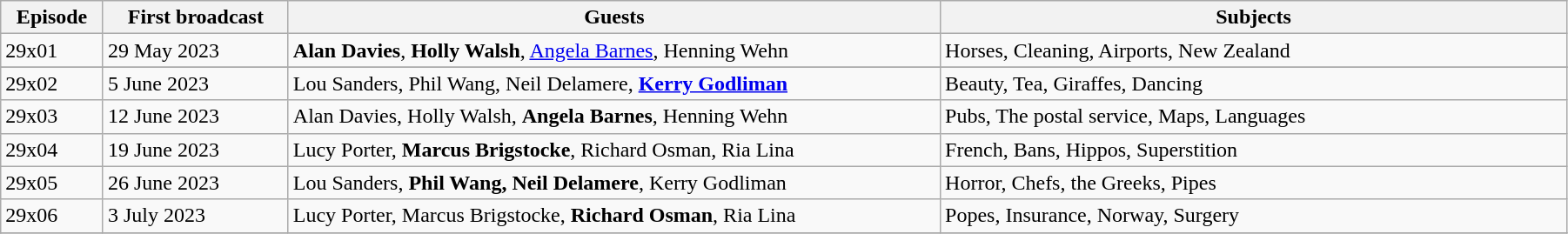<table class="wikitable" style="width:95%;">
<tr>
<th>Episode</th>
<th>First broadcast</th>
<th>Guests</th>
<th style="width:40%;">Subjects</th>
</tr>
<tr>
<td>29x01</td>
<td>29 May 2023</td>
<td><strong>Alan Davies</strong>, <strong>Holly Walsh</strong>, <a href='#'>Angela Barnes</a>, Henning Wehn</td>
<td>Horses, Cleaning, Airports, New Zealand</td>
</tr>
<tr>
</tr>
<tr>
<td>29x02</td>
<td>5 June 2023</td>
<td>Lou Sanders, Phil Wang, Neil Delamere, <strong><a href='#'>Kerry Godliman</a></strong></td>
<td>Beauty, Tea, Giraffes, Dancing</td>
</tr>
<tr>
<td>29x03</td>
<td>12 June 2023</td>
<td>Alan Davies, Holly Walsh, <strong>Angela Barnes</strong>, Henning Wehn</td>
<td>Pubs, The postal service, Maps, Languages</td>
</tr>
<tr>
<td>29x04</td>
<td>19 June 2023</td>
<td>Lucy Porter, <strong>Marcus Brigstocke</strong>, Richard Osman, Ria Lina</td>
<td>French, Bans, Hippos, Superstition</td>
</tr>
<tr>
<td>29x05</td>
<td>26 June 2023</td>
<td>Lou Sanders, <strong>Phil Wang, Neil</strong> <strong>Delamere</strong>, Kerry Godliman</td>
<td>Horror, Chefs, the Greeks, Pipes</td>
</tr>
<tr>
<td>29x06</td>
<td>3 July 2023</td>
<td>Lucy Porter, Marcus Brigstocke, <strong>Richard Osman</strong>, Ria Lina</td>
<td>Popes, Insurance, Norway, Surgery</td>
</tr>
<tr>
</tr>
</table>
